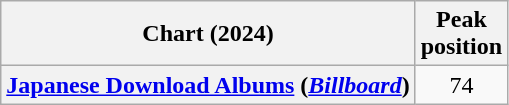<table class="wikitable sortable plainrowheaders" style="text-align:center">
<tr>
<th scope="col">Chart (2024)</th>
<th scope="col">Peak<br>position</th>
</tr>
<tr>
<th scope="row"><a href='#'>Japanese Download Albums</a> (<em><a href='#'>Billboard</a></em>)</th>
<td>74</td>
</tr>
</table>
